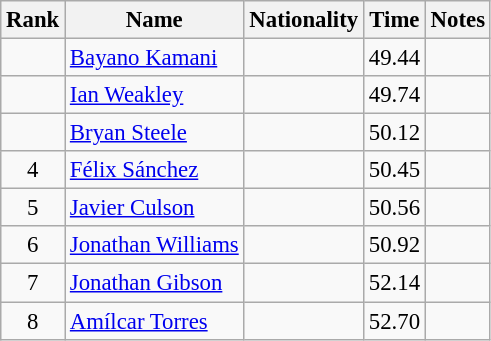<table class="wikitable sortable" style="text-align:center;font-size:95%">
<tr>
<th>Rank</th>
<th>Name</th>
<th>Nationality</th>
<th>Time</th>
<th>Notes</th>
</tr>
<tr>
<td></td>
<td align=left><a href='#'>Bayano Kamani</a></td>
<td align=left></td>
<td>49.44</td>
<td></td>
</tr>
<tr>
<td></td>
<td align=left><a href='#'>Ian Weakley</a></td>
<td align=left></td>
<td>49.74</td>
<td></td>
</tr>
<tr>
<td></td>
<td align=left><a href='#'>Bryan Steele</a></td>
<td align=left></td>
<td>50.12</td>
<td></td>
</tr>
<tr>
<td>4</td>
<td align=left><a href='#'>Félix Sánchez</a></td>
<td align=left></td>
<td>50.45</td>
<td></td>
</tr>
<tr>
<td>5</td>
<td align=left><a href='#'>Javier Culson</a></td>
<td align=left></td>
<td>50.56</td>
<td></td>
</tr>
<tr>
<td>6</td>
<td align=left><a href='#'>Jonathan Williams</a></td>
<td align=left></td>
<td>50.92</td>
<td></td>
</tr>
<tr>
<td>7</td>
<td align=left><a href='#'>Jonathan Gibson</a></td>
<td align=left></td>
<td>52.14</td>
<td></td>
</tr>
<tr>
<td>8</td>
<td align=left><a href='#'>Amílcar Torres</a></td>
<td align=left></td>
<td>52.70</td>
<td></td>
</tr>
</table>
